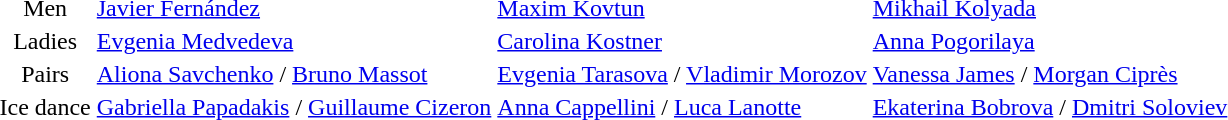<table>
<tr>
<td style="text-align: center;">Men</td>
<td> <a href='#'>Javier Fernández</a></td>
<td> <a href='#'>Maxim Kovtun</a></td>
<td> <a href='#'>Mikhail Kolyada</a></td>
</tr>
<tr>
<td style="text-align: center;">Ladies</td>
<td> <a href='#'>Evgenia Medvedeva</a></td>
<td> <a href='#'>Carolina Kostner</a></td>
<td> <a href='#'>Anna Pogorilaya</a></td>
</tr>
<tr>
<td style="text-align: center;">Pairs</td>
<td> <a href='#'>Aliona Savchenko</a> / <a href='#'>Bruno Massot</a></td>
<td> <a href='#'>Evgenia Tarasova</a> / <a href='#'>Vladimir Morozov</a></td>
<td> <a href='#'>Vanessa James</a> / <a href='#'>Morgan Ciprès</a></td>
</tr>
<tr>
<td style="text-align: center;">Ice dance</td>
<td> <a href='#'>Gabriella Papadakis</a> / <a href='#'>Guillaume Cizeron</a></td>
<td> <a href='#'>Anna Cappellini</a> / <a href='#'>Luca Lanotte</a></td>
<td> <a href='#'>Ekaterina Bobrova</a> / <a href='#'>Dmitri Soloviev</a></td>
</tr>
</table>
